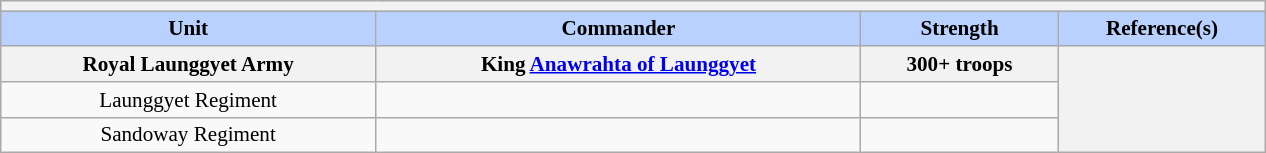<table class="wikitable collapsible" style="min-width:60em; margin:0.3em auto; font-size:88%;">
<tr>
<th colspan=5></th>
</tr>
<tr>
<th style="background-color:#B9D1FF">Unit</th>
<th style="background-color:#B9D1FF">Commander</th>
<th style="background-color:#B9D1FF">Strength</th>
<th style="background-color:#B9D1FF">Reference(s)</th>
</tr>
<tr>
<th colspan="1">Royal Launggyet Army</th>
<th colspan="1">King <a href='#'>Anawrahta of Launggyet</a></th>
<th colspan="1">300+ troops</th>
<th rowspan="3"></th>
</tr>
<tr>
<td align="center">Launggyet Regiment</td>
<td align="center"></td>
<td align="center"></td>
</tr>
<tr>
<td align="center">Sandoway Regiment</td>
<td align="center"></td>
<td align="center"></td>
</tr>
</table>
